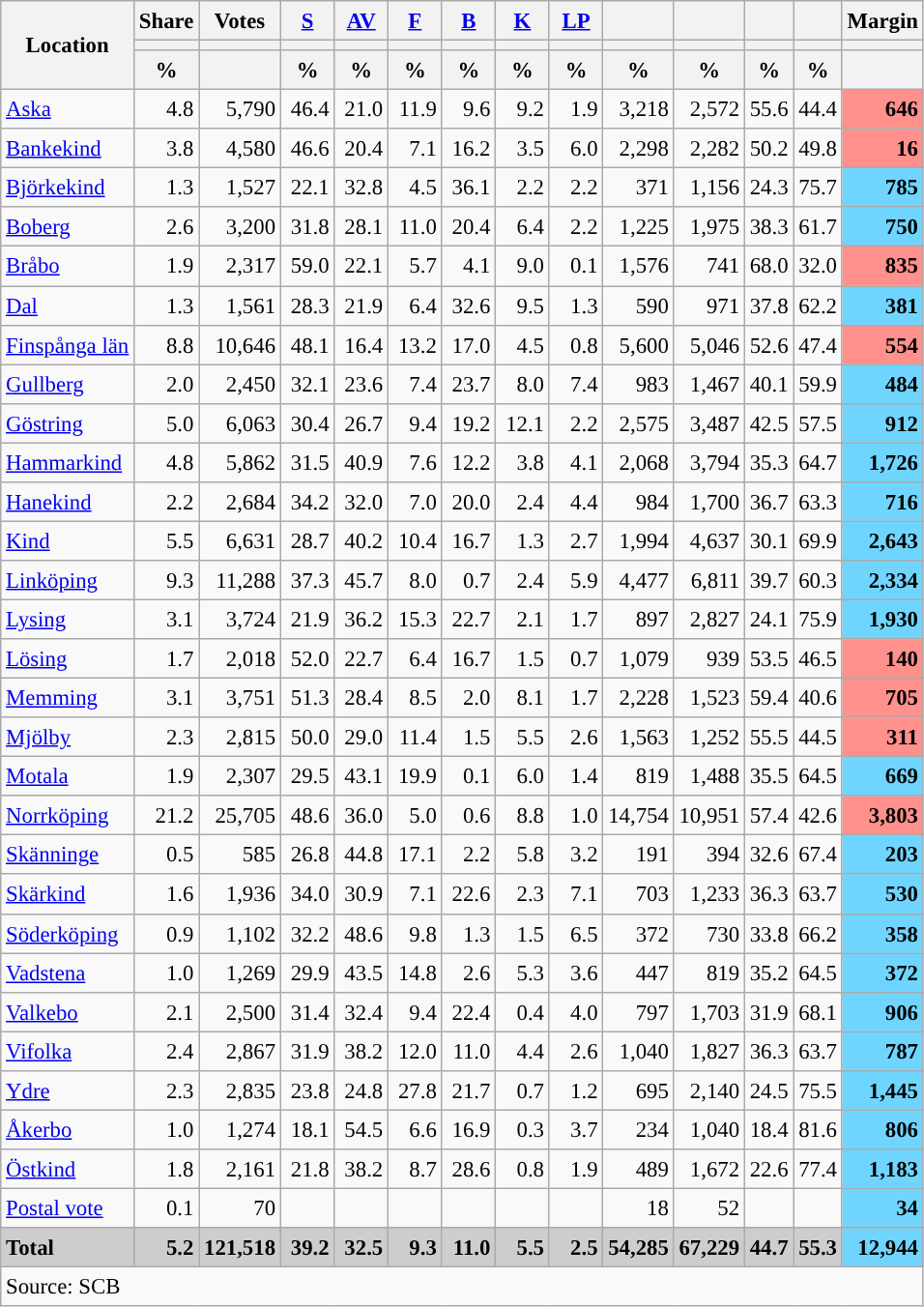<table class="wikitable sortable" style="text-align:right; font-size:95%; line-height:20px;">
<tr>
<th rowspan="3">Location</th>
<th>Share</th>
<th>Votes</th>
<th width="30px" class="unsortable"><a href='#'>S</a></th>
<th width="30px" class="unsortable"><a href='#'>AV</a></th>
<th width="30px" class="unsortable"><a href='#'>F</a></th>
<th width="30px" class="unsortable"><a href='#'>B</a></th>
<th width="30px" class="unsortable"><a href='#'>K</a></th>
<th width="30px" class="unsortable"><a href='#'>LP</a></th>
<th></th>
<th></th>
<th></th>
<th></th>
<th>Margin</th>
</tr>
<tr>
<th></th>
<th></th>
<th style="background:"></th>
<th style="background:"></th>
<th style="background:"></th>
<th style="background:"></th>
<th style="background:"></th>
<th style="background:"></th>
<th style="background:"></th>
<th style="background:"></th>
<th style="background:"></th>
<th style="background:"></th>
<th></th>
</tr>
<tr>
<th data-sort-type="number">%</th>
<th></th>
<th data-sort-type="number">%</th>
<th data-sort-type="number">%</th>
<th data-sort-type="number">%</th>
<th data-sort-type="number">%</th>
<th data-sort-type="number">%</th>
<th data-sort-type="number">%</th>
<th data-sort-type="number">%</th>
<th data-sort-type="number">%</th>
<th data-sort-type="number">%</th>
<th data-sort-type="number">%</th>
<th></th>
</tr>
<tr>
<td align=left><a href='#'>Aska</a></td>
<td>4.8</td>
<td>5,790</td>
<td>46.4</td>
<td>21.0</td>
<td>11.9</td>
<td>9.6</td>
<td>9.2</td>
<td>1.9</td>
<td>3,218</td>
<td>2,572</td>
<td>55.6</td>
<td>44.4</td>
<td bgcolor=#ff908c><strong>646</strong></td>
</tr>
<tr>
<td align=left><a href='#'>Bankekind</a></td>
<td>3.8</td>
<td>4,580</td>
<td>46.6</td>
<td>20.4</td>
<td>7.1</td>
<td>16.2</td>
<td>3.5</td>
<td>6.0</td>
<td>2,298</td>
<td>2,282</td>
<td>50.2</td>
<td>49.8</td>
<td bgcolor=#ff908c><strong>16</strong></td>
</tr>
<tr>
<td align=left><a href='#'>Björkekind</a></td>
<td>1.3</td>
<td>1,527</td>
<td>22.1</td>
<td>32.8</td>
<td>4.5</td>
<td>36.1</td>
<td>2.2</td>
<td>2.2</td>
<td>371</td>
<td>1,156</td>
<td>24.3</td>
<td>75.7</td>
<td bgcolor=#6fd5fe><strong>785</strong></td>
</tr>
<tr>
<td align=left><a href='#'>Boberg</a></td>
<td>2.6</td>
<td>3,200</td>
<td>31.8</td>
<td>28.1</td>
<td>11.0</td>
<td>20.4</td>
<td>6.4</td>
<td>2.2</td>
<td>1,225</td>
<td>1,975</td>
<td>38.3</td>
<td>61.7</td>
<td bgcolor=#6fd5fe><strong>750</strong></td>
</tr>
<tr>
<td align=left><a href='#'>Bråbo</a></td>
<td>1.9</td>
<td>2,317</td>
<td>59.0</td>
<td>22.1</td>
<td>5.7</td>
<td>4.1</td>
<td>9.0</td>
<td>0.1</td>
<td>1,576</td>
<td>741</td>
<td>68.0</td>
<td>32.0</td>
<td bgcolor=#ff908c><strong>835</strong></td>
</tr>
<tr>
<td align=left><a href='#'>Dal</a></td>
<td>1.3</td>
<td>1,561</td>
<td>28.3</td>
<td>21.9</td>
<td>6.4</td>
<td>32.6</td>
<td>9.5</td>
<td>1.3</td>
<td>590</td>
<td>971</td>
<td>37.8</td>
<td>62.2</td>
<td bgcolor=#6fd5fe><strong>381</strong></td>
</tr>
<tr>
<td align=left><a href='#'>Finspånga län</a></td>
<td>8.8</td>
<td>10,646</td>
<td>48.1</td>
<td>16.4</td>
<td>13.2</td>
<td>17.0</td>
<td>4.5</td>
<td>0.8</td>
<td>5,600</td>
<td>5,046</td>
<td>52.6</td>
<td>47.4</td>
<td bgcolor=#ff908c><strong>554</strong></td>
</tr>
<tr>
<td align=left><a href='#'>Gullberg</a></td>
<td>2.0</td>
<td>2,450</td>
<td>32.1</td>
<td>23.6</td>
<td>7.4</td>
<td>23.7</td>
<td>8.0</td>
<td>7.4</td>
<td>983</td>
<td>1,467</td>
<td>40.1</td>
<td>59.9</td>
<td bgcolor=#6fd5fe><strong>484</strong></td>
</tr>
<tr>
<td align=left><a href='#'>Göstring</a></td>
<td>5.0</td>
<td>6,063</td>
<td>30.4</td>
<td>26.7</td>
<td>9.4</td>
<td>19.2</td>
<td>12.1</td>
<td>2.2</td>
<td>2,575</td>
<td>3,487</td>
<td>42.5</td>
<td>57.5</td>
<td bgcolor=#6fd5fe><strong>912</strong></td>
</tr>
<tr>
<td align=left><a href='#'>Hammarkind</a></td>
<td>4.8</td>
<td>5,862</td>
<td>31.5</td>
<td>40.9</td>
<td>7.6</td>
<td>12.2</td>
<td>3.8</td>
<td>4.1</td>
<td>2,068</td>
<td>3,794</td>
<td>35.3</td>
<td>64.7</td>
<td bgcolor=#6fd5fe><strong>1,726</strong></td>
</tr>
<tr>
<td align=left><a href='#'>Hanekind</a></td>
<td>2.2</td>
<td>2,684</td>
<td>34.2</td>
<td>32.0</td>
<td>7.0</td>
<td>20.0</td>
<td>2.4</td>
<td>4.4</td>
<td>984</td>
<td>1,700</td>
<td>36.7</td>
<td>63.3</td>
<td bgcolor=#6fd5fe><strong>716</strong></td>
</tr>
<tr>
<td align=left><a href='#'>Kind</a></td>
<td>5.5</td>
<td>6,631</td>
<td>28.7</td>
<td>40.2</td>
<td>10.4</td>
<td>16.7</td>
<td>1.3</td>
<td>2.7</td>
<td>1,994</td>
<td>4,637</td>
<td>30.1</td>
<td>69.9</td>
<td bgcolor=#6fd5fe><strong>2,643</strong></td>
</tr>
<tr>
<td align=left><a href='#'>Linköping</a></td>
<td>9.3</td>
<td>11,288</td>
<td>37.3</td>
<td>45.7</td>
<td>8.0</td>
<td>0.7</td>
<td>2.4</td>
<td>5.9</td>
<td>4,477</td>
<td>6,811</td>
<td>39.7</td>
<td>60.3</td>
<td bgcolor=#6fd5fe><strong>2,334</strong></td>
</tr>
<tr>
<td align=left><a href='#'>Lysing</a></td>
<td>3.1</td>
<td>3,724</td>
<td>21.9</td>
<td>36.2</td>
<td>15.3</td>
<td>22.7</td>
<td>2.1</td>
<td>1.7</td>
<td>897</td>
<td>2,827</td>
<td>24.1</td>
<td>75.9</td>
<td bgcolor=#6fd5fe><strong>1,930</strong></td>
</tr>
<tr>
<td align=left><a href='#'>Lösing</a></td>
<td>1.7</td>
<td>2,018</td>
<td>52.0</td>
<td>22.7</td>
<td>6.4</td>
<td>16.7</td>
<td>1.5</td>
<td>0.7</td>
<td>1,079</td>
<td>939</td>
<td>53.5</td>
<td>46.5</td>
<td bgcolor=#ff908c><strong>140</strong></td>
</tr>
<tr>
<td align=left><a href='#'>Memming</a></td>
<td>3.1</td>
<td>3,751</td>
<td>51.3</td>
<td>28.4</td>
<td>8.5</td>
<td>2.0</td>
<td>8.1</td>
<td>1.7</td>
<td>2,228</td>
<td>1,523</td>
<td>59.4</td>
<td>40.6</td>
<td bgcolor=#ff908c><strong>705</strong></td>
</tr>
<tr>
<td align=left><a href='#'>Mjölby</a></td>
<td>2.3</td>
<td>2,815</td>
<td>50.0</td>
<td>29.0</td>
<td>11.4</td>
<td>1.5</td>
<td>5.5</td>
<td>2.6</td>
<td>1,563</td>
<td>1,252</td>
<td>55.5</td>
<td>44.5</td>
<td bgcolor=#ff908c><strong>311</strong></td>
</tr>
<tr>
<td align=left><a href='#'>Motala</a></td>
<td>1.9</td>
<td>2,307</td>
<td>29.5</td>
<td>43.1</td>
<td>19.9</td>
<td>0.1</td>
<td>6.0</td>
<td>1.4</td>
<td>819</td>
<td>1,488</td>
<td>35.5</td>
<td>64.5</td>
<td bgcolor=#6fd5fe><strong>669</strong></td>
</tr>
<tr>
<td align=left><a href='#'>Norrköping</a></td>
<td>21.2</td>
<td>25,705</td>
<td>48.6</td>
<td>36.0</td>
<td>5.0</td>
<td>0.6</td>
<td>8.8</td>
<td>1.0</td>
<td>14,754</td>
<td>10,951</td>
<td>57.4</td>
<td>42.6</td>
<td bgcolor=#ff908c><strong>3,803</strong></td>
</tr>
<tr>
<td align=left><a href='#'>Skänninge</a></td>
<td>0.5</td>
<td>585</td>
<td>26.8</td>
<td>44.8</td>
<td>17.1</td>
<td>2.2</td>
<td>5.8</td>
<td>3.2</td>
<td>191</td>
<td>394</td>
<td>32.6</td>
<td>67.4</td>
<td bgcolor=#6fd5fe><strong>203</strong></td>
</tr>
<tr>
<td align=left><a href='#'>Skärkind</a></td>
<td>1.6</td>
<td>1,936</td>
<td>34.0</td>
<td>30.9</td>
<td>7.1</td>
<td>22.6</td>
<td>2.3</td>
<td>7.1</td>
<td>703</td>
<td>1,233</td>
<td>36.3</td>
<td>63.7</td>
<td bgcolor=#6fd5fe><strong>530</strong></td>
</tr>
<tr>
<td align=left><a href='#'>Söderköping</a></td>
<td>0.9</td>
<td>1,102</td>
<td>32.2</td>
<td>48.6</td>
<td>9.8</td>
<td>1.3</td>
<td>1.5</td>
<td>6.5</td>
<td>372</td>
<td>730</td>
<td>33.8</td>
<td>66.2</td>
<td bgcolor=#6fd5fe><strong>358</strong></td>
</tr>
<tr>
<td align=left><a href='#'>Vadstena</a></td>
<td>1.0</td>
<td>1,269</td>
<td>29.9</td>
<td>43.5</td>
<td>14.8</td>
<td>2.6</td>
<td>5.3</td>
<td>3.6</td>
<td>447</td>
<td>819</td>
<td>35.2</td>
<td>64.5</td>
<td bgcolor=#6fd5fe><strong>372</strong></td>
</tr>
<tr>
<td align=left><a href='#'>Valkebo</a></td>
<td>2.1</td>
<td>2,500</td>
<td>31.4</td>
<td>32.4</td>
<td>9.4</td>
<td>22.4</td>
<td>0.4</td>
<td>4.0</td>
<td>797</td>
<td>1,703</td>
<td>31.9</td>
<td>68.1</td>
<td bgcolor=#6fd5fe><strong>906</strong></td>
</tr>
<tr>
<td align=left><a href='#'>Vifolka</a></td>
<td>2.4</td>
<td>2,867</td>
<td>31.9</td>
<td>38.2</td>
<td>12.0</td>
<td>11.0</td>
<td>4.4</td>
<td>2.6</td>
<td>1,040</td>
<td>1,827</td>
<td>36.3</td>
<td>63.7</td>
<td bgcolor=#6fd5fe><strong>787</strong></td>
</tr>
<tr>
<td align=left><a href='#'>Ydre</a></td>
<td>2.3</td>
<td>2,835</td>
<td>23.8</td>
<td>24.8</td>
<td>27.8</td>
<td>21.7</td>
<td>0.7</td>
<td>1.2</td>
<td>695</td>
<td>2,140</td>
<td>24.5</td>
<td>75.5</td>
<td bgcolor=#6fd5fe><strong>1,445</strong></td>
</tr>
<tr>
<td align=left><a href='#'>Åkerbo</a></td>
<td>1.0</td>
<td>1,274</td>
<td>18.1</td>
<td>54.5</td>
<td>6.6</td>
<td>16.9</td>
<td>0.3</td>
<td>3.7</td>
<td>234</td>
<td>1,040</td>
<td>18.4</td>
<td>81.6</td>
<td bgcolor=#6fd5fe><strong>806</strong></td>
</tr>
<tr>
<td align=left><a href='#'>Östkind</a></td>
<td>1.8</td>
<td>2,161</td>
<td>21.8</td>
<td>38.2</td>
<td>8.7</td>
<td>28.6</td>
<td>0.8</td>
<td>1.9</td>
<td>489</td>
<td>1,672</td>
<td>22.6</td>
<td>77.4</td>
<td bgcolor=#6fd5fe><strong>1,183</strong></td>
</tr>
<tr>
<td align=left><a href='#'>Postal vote</a></td>
<td>0.1</td>
<td>70</td>
<td></td>
<td></td>
<td></td>
<td></td>
<td></td>
<td></td>
<td>18</td>
<td>52</td>
<td></td>
<td></td>
<td bgcolor=#6fd5fe><strong>34</strong></td>
</tr>
<tr>
</tr>
<tr style="background:#CDCDCD;">
<td align=left><strong>Total</strong></td>
<td><strong>5.2</strong></td>
<td><strong>121,518</strong></td>
<td><strong>39.2</strong></td>
<td><strong>32.5</strong></td>
<td><strong>9.3</strong></td>
<td><strong>11.0</strong></td>
<td><strong>5.5</strong></td>
<td><strong>2.5</strong></td>
<td><strong>54,285</strong></td>
<td><strong>67,229</strong></td>
<td><strong>44.7</strong></td>
<td><strong>55.3</strong></td>
<td bgcolor=#6fd5fe><strong>12,944</strong></td>
</tr>
<tr>
<td align=left colspan=14>Source: SCB </td>
</tr>
</table>
